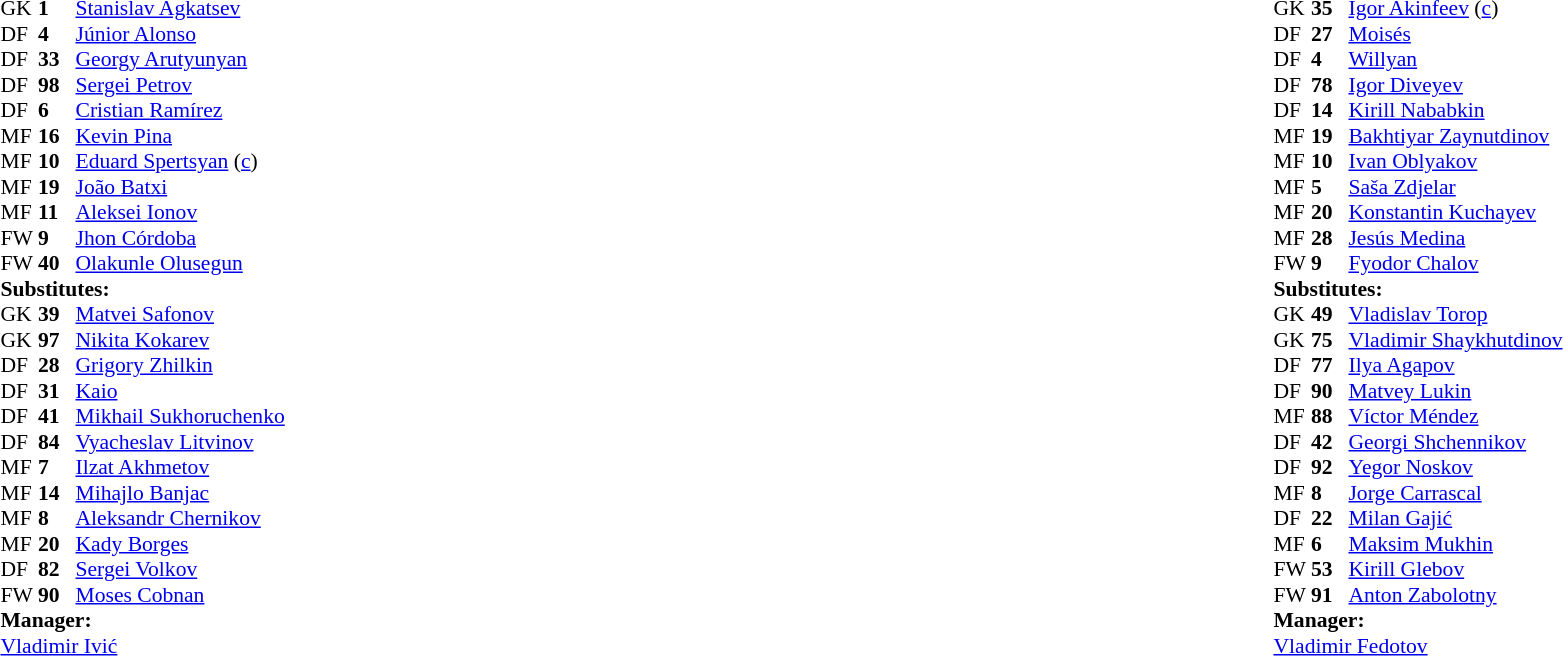<table style="width:100%">
<tr>
<td style="vertical-align:top;width:40%"><br><table style="font-size:90%" cellspacing="0" cellpadding="0">
<tr>
<th width=25></th>
<th width=25></th>
</tr>
<tr>
<td>GK</td>
<td><strong>1</strong></td>
<td> <a href='#'>Stanislav Agkatsev</a></td>
</tr>
<tr>
<td>DF</td>
<td><strong>4</strong></td>
<td> <a href='#'>Júnior Alonso</a></td>
</tr>
<tr>
<td>DF</td>
<td><strong>33</strong></td>
<td> <a href='#'>Georgy Arutyunyan</a></td>
</tr>
<tr>
<td>DF</td>
<td><strong>98</strong></td>
<td> <a href='#'>Sergei Petrov</a></td>
<td></td>
<td></td>
</tr>
<tr>
<td>DF</td>
<td><strong>6</strong></td>
<td> <a href='#'>Cristian Ramírez</a></td>
</tr>
<tr>
<td>MF</td>
<td><strong>16</strong></td>
<td> <a href='#'>Kevin Pina</a></td>
<td></td>
<td></td>
</tr>
<tr>
<td>MF</td>
<td><strong>10</strong></td>
<td> <a href='#'>Eduard Spertsyan</a> (<a href='#'>c</a>)</td>
</tr>
<tr>
<td>MF</td>
<td><strong>19</strong></td>
<td> <a href='#'>João Batxi</a></td>
<td></td>
</tr>
<tr>
<td>MF</td>
<td><strong>11</strong></td>
<td> <a href='#'>Aleksei Ionov</a></td>
<td></td>
<td></td>
</tr>
<tr>
<td>FW</td>
<td><strong>9</strong></td>
<td> <a href='#'>Jhon Córdoba</a></td>
</tr>
<tr>
<td>FW</td>
<td><strong>40</strong></td>
<td> <a href='#'>Olakunle Olusegun</a></td>
</tr>
<tr>
<td colspan="4"><strong>Substitutes:</strong></td>
</tr>
<tr>
<td>GK</td>
<td><strong>39</strong></td>
<td> <a href='#'>Matvei Safonov</a></td>
</tr>
<tr>
<td>GK</td>
<td><strong>97</strong></td>
<td> <a href='#'>Nikita Kokarev</a></td>
</tr>
<tr>
<td>DF</td>
<td><strong>28</strong></td>
<td> <a href='#'>Grigory Zhilkin</a></td>
</tr>
<tr>
<td>DF</td>
<td><strong>31</strong></td>
<td> <a href='#'>Kaio</a></td>
</tr>
<tr>
<td>DF</td>
<td><strong>41</strong></td>
<td> <a href='#'>Mikhail Sukhoruchenko</a></td>
</tr>
<tr>
<td>DF</td>
<td><strong>84</strong></td>
<td> <a href='#'>Vyacheslav Litvinov</a></td>
</tr>
<tr>
<td>MF</td>
<td><strong>7</strong></td>
<td> <a href='#'>Ilzat Akhmetov</a></td>
<td></td>
<td></td>
</tr>
<tr>
<td>MF</td>
<td><strong>14</strong></td>
<td> <a href='#'>Mihajlo Banjac</a></td>
</tr>
<tr>
<td>MF</td>
<td><strong>8</strong></td>
<td> <a href='#'>Aleksandr Chernikov</a></td>
<td></td>
<td></td>
</tr>
<tr>
<td>MF</td>
<td><strong>20</strong></td>
<td> <a href='#'>Kady Borges</a></td>
</tr>
<tr>
<td>DF</td>
<td><strong>82</strong></td>
<td> <a href='#'>Sergei Volkov</a></td>
<td></td>
<td></td>
</tr>
<tr>
<td>FW</td>
<td><strong>90</strong></td>
<td> <a href='#'>Moses Cobnan</a></td>
<td></td>
</tr>
<tr>
<td colspan="4"><strong>Manager:</strong></td>
</tr>
<tr>
<td colspan="4"> <a href='#'>Vladimir Ivić</a></td>
</tr>
</table>
</td>
<td style="vertical-align:top"></td>
<td style="vertical-align:top; width:50%"><br><table cellspacing="0" cellpadding="0" style="font-size:90%; margin:auto">
<tr>
<th width=25></th>
<th width=25></th>
</tr>
<tr>
<td>GK</td>
<td><strong>35</strong></td>
<td> <a href='#'>Igor Akinfeev</a> (<a href='#'>c</a>)</td>
</tr>
<tr>
<td>DF</td>
<td><strong>27</strong></td>
<td> <a href='#'>Moisés</a></td>
</tr>
<tr>
<td>DF</td>
<td><strong>4</strong></td>
<td> <a href='#'>Willyan</a></td>
<td></td>
</tr>
<tr>
<td>DF</td>
<td><strong>78</strong></td>
<td> <a href='#'>Igor Diveyev</a></td>
<td></td>
</tr>
<tr>
<td>DF</td>
<td><strong>14</strong></td>
<td> <a href='#'>Kirill Nababkin</a></td>
<td></td>
<td></td>
</tr>
<tr>
<td>MF</td>
<td><strong>19</strong></td>
<td> <a href='#'>Bakhtiyar Zaynutdinov</a></td>
<td></td>
<td></td>
</tr>
<tr>
<td>MF</td>
<td><strong>10</strong></td>
<td> <a href='#'>Ivan Oblyakov</a></td>
<td></td>
<td></td>
</tr>
<tr>
<td>MF</td>
<td><strong>5</strong></td>
<td> <a href='#'>Saša Zdjelar</a></td>
<td></td>
</tr>
<tr>
<td>MF</td>
<td><strong>20</strong></td>
<td> <a href='#'>Konstantin Kuchayev</a></td>
<td></td>
<td></td>
</tr>
<tr>
<td>MF</td>
<td><strong>28</strong></td>
<td> <a href='#'>Jesús Medina</a></td>
</tr>
<tr>
<td>FW</td>
<td><strong>9</strong></td>
<td> <a href='#'>Fyodor Chalov</a></td>
</tr>
<tr>
<td colspan="4"><strong>Substitutes:</strong></td>
</tr>
<tr>
<td>GK</td>
<td><strong>49</strong></td>
<td> <a href='#'>Vladislav Torop</a></td>
</tr>
<tr>
<td>GK</td>
<td><strong>75</strong></td>
<td> <a href='#'>Vladimir Shaykhutdinov</a></td>
</tr>
<tr>
<td>DF</td>
<td><strong>77</strong></td>
<td> <a href='#'>Ilya Agapov</a></td>
</tr>
<tr>
<td>DF</td>
<td><strong>90</strong></td>
<td> <a href='#'>Matvey Lukin</a></td>
</tr>
<tr>
<td>MF</td>
<td><strong>88</strong></td>
<td> <a href='#'>Víctor Méndez</a></td>
<td></td>
<td></td>
</tr>
<tr>
<td>DF</td>
<td><strong>42</strong></td>
<td> <a href='#'>Georgi Shchennikov</a></td>
</tr>
<tr>
<td>DF</td>
<td><strong>92</strong></td>
<td> <a href='#'>Yegor Noskov</a></td>
</tr>
<tr>
<td>MF</td>
<td><strong>8</strong></td>
<td> <a href='#'>Jorge Carrascal</a></td>
<td></td>
<td></td>
</tr>
<tr>
<td>DF</td>
<td><strong>22</strong></td>
<td> <a href='#'>Milan Gajić</a></td>
<td></td>
<td></td>
</tr>
<tr>
<td>MF</td>
<td><strong>6</strong></td>
<td> <a href='#'>Maksim Mukhin</a></td>
</tr>
<tr>
<td>FW</td>
<td><strong>53</strong></td>
<td> <a href='#'>Kirill Glebov</a></td>
</tr>
<tr>
<td>FW</td>
<td><strong>91</strong></td>
<td> <a href='#'>Anton Zabolotny</a></td>
<td></td>
<td></td>
</tr>
<tr>
<td colspan="4"><strong>Manager:</strong></td>
</tr>
<tr>
<td colspan="4"> <a href='#'>Vladimir Fedotov</a></td>
</tr>
</table>
</td>
</tr>
</table>
